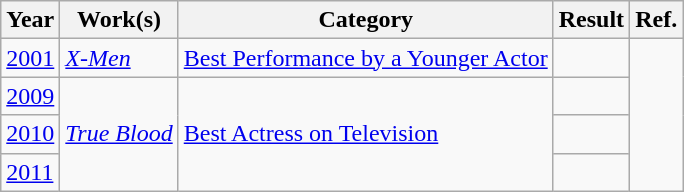<table class=wikitable>
<tr>
<th scope="col">Year</th>
<th scope="col">Work(s)</th>
<th scope="col">Category</th>
<th scope="col">Result</th>
<th scope="col">Ref.</th>
</tr>
<tr>
<td><a href='#'>2001</a></td>
<td><em><a href='#'>X-Men</a></em></td>
<td><a href='#'>Best Performance by a Younger Actor</a></td>
<td></td>
<td rowspan="4"></td>
</tr>
<tr>
<td><a href='#'>2009</a></td>
<td rowspan="3"><em><a href='#'>True Blood</a></em></td>
<td rowspan="3"><a href='#'>Best Actress on Television</a></td>
<td></td>
</tr>
<tr>
<td><a href='#'>2010</a></td>
<td></td>
</tr>
<tr>
<td><a href='#'>2011</a></td>
<td></td>
</tr>
</table>
